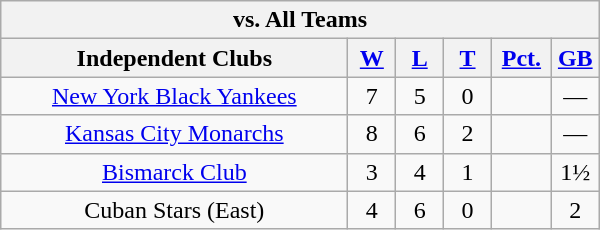<table class="wikitable" width="400em" style="text-align:center;">
<tr>
<th colspan="6">vs. All Teams</th>
</tr>
<tr>
<th width="58%">Independent Clubs</th>
<th width="8%"><a href='#'>W</a></th>
<th width="8%"><a href='#'>L</a></th>
<th width="8%"><a href='#'>T</a></th>
<th width="10%"><a href='#'>Pct.</a></th>
<th width="8%"><a href='#'>GB</a></th>
</tr>
<tr>
<td><a href='#'>New York Black Yankees</a></td>
<td>7</td>
<td>5</td>
<td>0</td>
<td></td>
<td>—</td>
</tr>
<tr>
<td><a href='#'>Kansas City Monarchs</a></td>
<td>8</td>
<td>6</td>
<td>2</td>
<td></td>
<td>—</td>
</tr>
<tr>
<td><a href='#'>Bismarck Club</a></td>
<td>3</td>
<td>4</td>
<td>1</td>
<td></td>
<td>1½</td>
</tr>
<tr>
<td>Cuban Stars (East)</td>
<td>4</td>
<td>6</td>
<td>0</td>
<td></td>
<td>2</td>
</tr>
</table>
